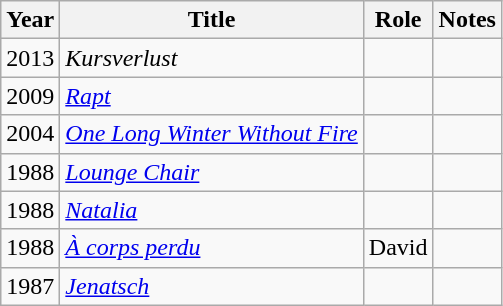<table class="wikitable sortable">
<tr>
<th>Year</th>
<th>Title</th>
<th>Role</th>
<th class="unsortable">Notes</th>
</tr>
<tr>
<td>2013</td>
<td><em>Kursverlust</em></td>
<td></td>
<td></td>
</tr>
<tr>
<td>2009</td>
<td><em><a href='#'>Rapt</a></em></td>
<td></td>
<td></td>
</tr>
<tr>
<td>2004</td>
<td><em><a href='#'>One Long Winter Without Fire</a></em></td>
<td></td>
<td></td>
</tr>
<tr>
<td>1988</td>
<td><em><a href='#'>Lounge Chair</a></em></td>
<td></td>
<td></td>
</tr>
<tr>
<td>1988</td>
<td><em><a href='#'>Natalia</a></em></td>
<td></td>
<td></td>
</tr>
<tr>
<td>1988</td>
<td><em><a href='#'>À corps perdu</a></em></td>
<td>David</td>
<td></td>
</tr>
<tr>
<td>1987</td>
<td><em><a href='#'>Jenatsch</a></em></td>
<td></td>
<td></td>
</tr>
</table>
